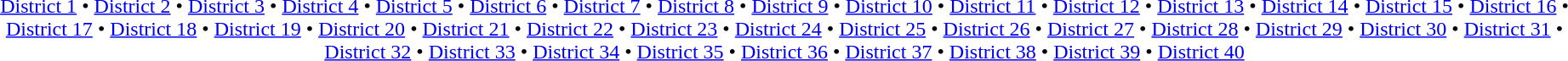<table id=toc class=toc summary=Contents>
<tr>
<td align=center><br><a href='#'>District 1</a> • <a href='#'>District 2</a> • <a href='#'>District 3</a> • <a href='#'>District 4</a> • <a href='#'>District 5</a> • <a href='#'>District 6</a> • <a href='#'>District 7</a> • <a href='#'>District 8</a> • <a href='#'>District 9</a> • <a href='#'>District 10</a> • <a href='#'>District 11</a> • <a href='#'>District 12</a> • <a href='#'>District 13</a> • <a href='#'>District 14</a> • <a href='#'>District 15</a> • <a href='#'>District 16</a> • <a href='#'>District 17</a> • <a href='#'>District 18</a> • <a href='#'>District 19</a> • <a href='#'>District 20</a> • <a href='#'>District 21</a> • <a href='#'>District 22</a> • <a href='#'>District 23</a> • <a href='#'>District 24</a> • <a href='#'>District 25</a> • <a href='#'>District 26</a> • <a href='#'>District 27</a> • <a href='#'>District 28</a> • <a href='#'>District 29</a> • <a href='#'>District 30</a> • <a href='#'>District 31</a> • <a href='#'>District 32</a> • <a href='#'>District 33</a> • <a href='#'>District 34</a> • <a href='#'>District 35</a> • <a href='#'>District 36</a> • <a href='#'>District 37</a> • <a href='#'>District 38</a> • <a href='#'>District 39</a> • <a href='#'>District 40</a>  </td>
</tr>
</table>
